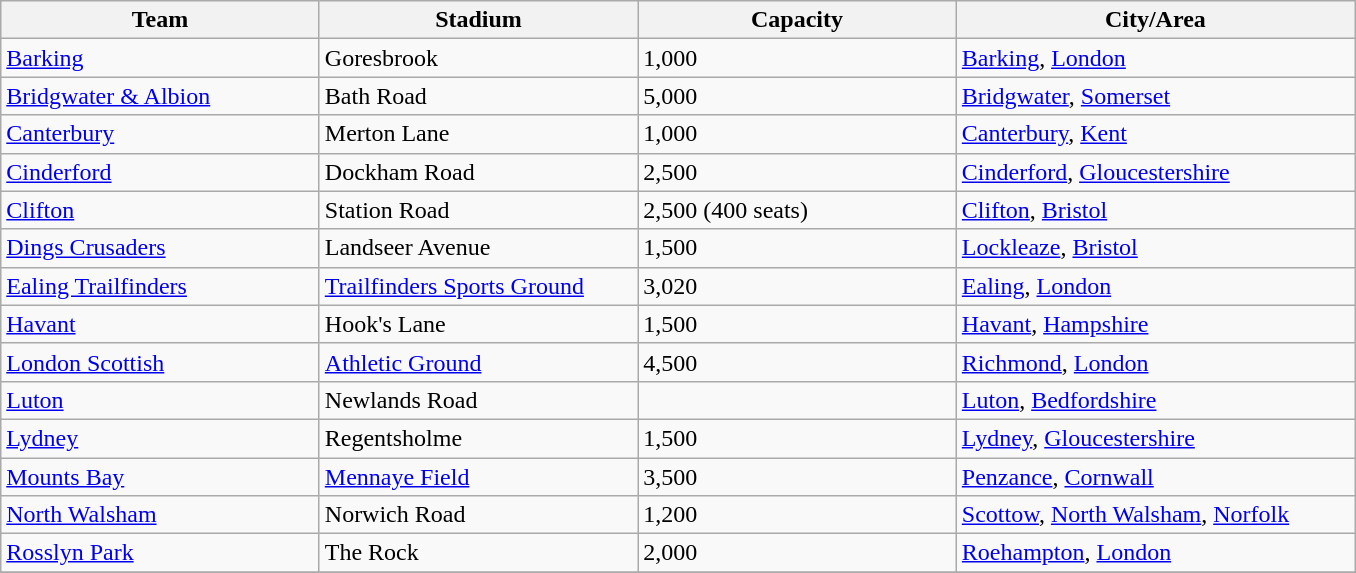<table class="wikitable sortable">
<tr>
<th width=20%>Team</th>
<th width=20%>Stadium</th>
<th width=20%>Capacity</th>
<th width=25%>City/Area</th>
</tr>
<tr>
<td><a href='#'>Barking</a></td>
<td>Goresbrook</td>
<td>1,000</td>
<td><a href='#'>Barking</a>, <a href='#'>London</a></td>
</tr>
<tr>
<td><a href='#'>Bridgwater & Albion</a></td>
<td>Bath Road</td>
<td>5,000</td>
<td><a href='#'>Bridgwater</a>, <a href='#'>Somerset</a></td>
</tr>
<tr>
<td><a href='#'>Canterbury</a></td>
<td>Merton Lane</td>
<td>1,000</td>
<td><a href='#'>Canterbury</a>, <a href='#'>Kent</a></td>
</tr>
<tr>
<td><a href='#'>Cinderford</a></td>
<td>Dockham Road</td>
<td>2,500</td>
<td><a href='#'>Cinderford</a>, <a href='#'>Gloucestershire</a></td>
</tr>
<tr>
<td><a href='#'>Clifton</a></td>
<td>Station Road</td>
<td>2,500 (400 seats)</td>
<td><a href='#'>Clifton</a>, <a href='#'>Bristol</a></td>
</tr>
<tr>
<td><a href='#'>Dings Crusaders</a></td>
<td>Landseer Avenue</td>
<td>1,500</td>
<td><a href='#'>Lockleaze</a>, <a href='#'>Bristol</a></td>
</tr>
<tr>
<td><a href='#'>Ealing Trailfinders</a></td>
<td><a href='#'>Trailfinders Sports Ground</a></td>
<td>3,020</td>
<td><a href='#'>Ealing</a>, <a href='#'>London</a></td>
</tr>
<tr>
<td><a href='#'>Havant</a></td>
<td>Hook's Lane</td>
<td>1,500</td>
<td><a href='#'>Havant</a>, <a href='#'>Hampshire</a></td>
</tr>
<tr>
<td><a href='#'>London Scottish</a></td>
<td><a href='#'>Athletic Ground</a></td>
<td>4,500</td>
<td><a href='#'>Richmond</a>, <a href='#'>London</a></td>
</tr>
<tr>
<td><a href='#'>Luton</a></td>
<td>Newlands Road</td>
<td></td>
<td><a href='#'>Luton</a>, <a href='#'>Bedfordshire</a></td>
</tr>
<tr>
<td><a href='#'>Lydney</a></td>
<td>Regentsholme</td>
<td>1,500</td>
<td><a href='#'>Lydney</a>, <a href='#'>Gloucestershire</a></td>
</tr>
<tr>
<td><a href='#'>Mounts Bay</a></td>
<td><a href='#'>Mennaye Field</a></td>
<td>3,500</td>
<td><a href='#'>Penzance</a>, <a href='#'>Cornwall</a></td>
</tr>
<tr>
<td><a href='#'>North Walsham</a></td>
<td>Norwich Road</td>
<td>1,200</td>
<td><a href='#'>Scottow</a>, <a href='#'>North Walsham</a>, <a href='#'>Norfolk</a></td>
</tr>
<tr>
<td><a href='#'>Rosslyn Park</a></td>
<td>The Rock</td>
<td>2,000</td>
<td><a href='#'>Roehampton</a>, <a href='#'>London</a></td>
</tr>
<tr>
</tr>
</table>
